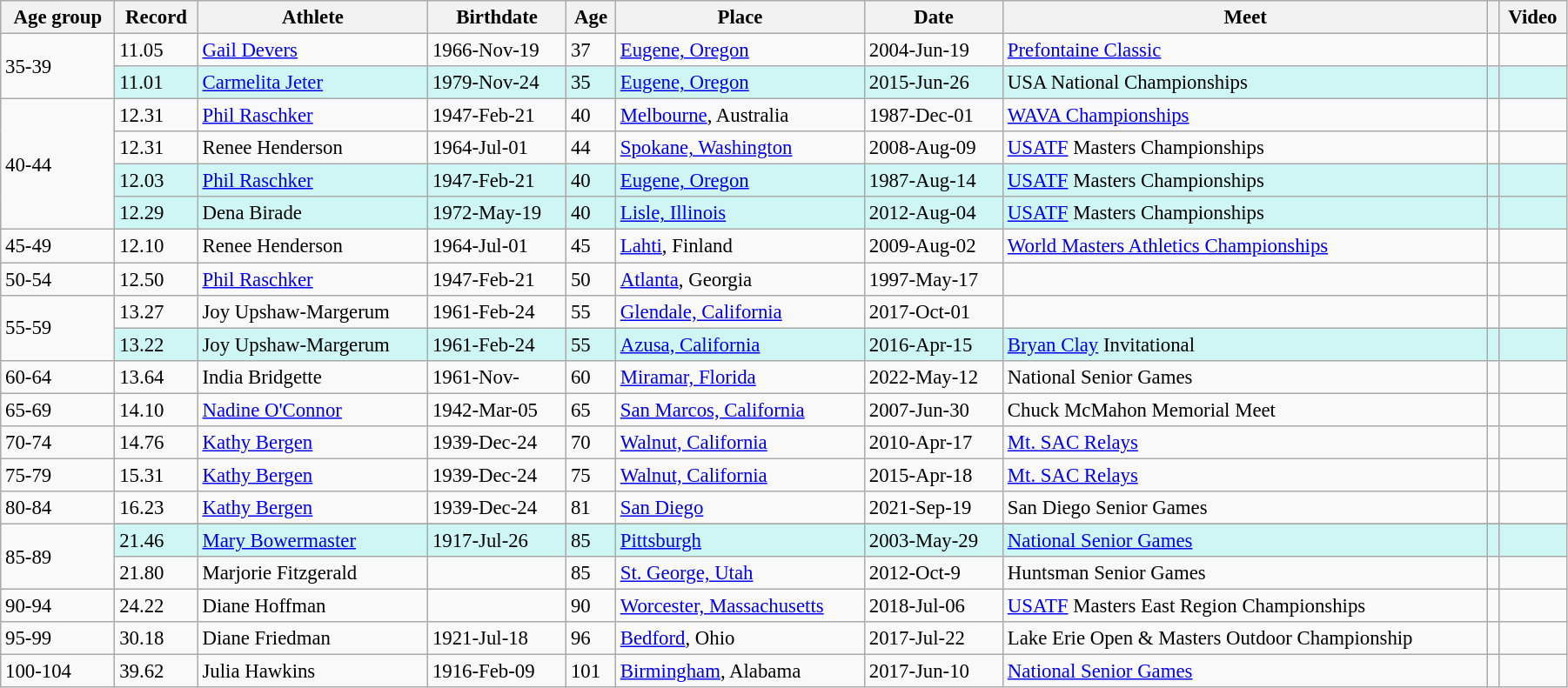<table class="wikitable" style="font-size:95%; width: 95%">
<tr>
<th>Age group</th>
<th>Record</th>
<th>Athlete</th>
<th>Birthdate</th>
<th>Age</th>
<th>Place</th>
<th>Date</th>
<th>Meet</th>
<th></th>
<th>Video</th>
</tr>
<tr>
<td rowspan=2>35-39</td>
<td>11.05 </td>
<td><a href='#'>Gail Devers</a></td>
<td>1966-Nov-19</td>
<td>37</td>
<td><a href='#'>Eugene, Oregon</a></td>
<td>2004-Jun-19</td>
<td><a href='#'>Prefontaine Classic</a></td>
<td></td>
<td></td>
</tr>
<tr style="background:#cef6f5;">
<td>11.01 </td>
<td><a href='#'>Carmelita Jeter</a></td>
<td>1979-Nov-24</td>
<td>35</td>
<td><a href='#'>Eugene, Oregon</a></td>
<td>2015-Jun-26</td>
<td>USA National Championships</td>
<td></td>
<td></td>
</tr>
<tr>
<td rowspan=4>40-44</td>
<td>12.31</td>
<td><a href='#'>Phil Raschker</a></td>
<td>1947-Feb-21</td>
<td>40</td>
<td><a href='#'>Melbourne</a>, Australia</td>
<td>1987-Dec-01</td>
<td><a href='#'>WAVA Championships</a></td>
<td></td>
<td></td>
</tr>
<tr>
<td>12.31 </td>
<td>Renee Henderson</td>
<td>1964-Jul-01</td>
<td>44</td>
<td><a href='#'>Spokane, Washington</a></td>
<td>2008-Aug-09</td>
<td><a href='#'>USATF</a> Masters Championships</td>
<td></td>
<td></td>
</tr>
<tr style="background:#cef6f5;">
<td>12.03</td>
<td><a href='#'>Phil Raschker</a></td>
<td>1947-Feb-21</td>
<td>40</td>
<td><a href='#'>Eugene, Oregon</a></td>
<td>1987-Aug-14</td>
<td><a href='#'>USATF</a> Masters Championships</td>
<td></td>
<td></td>
</tr>
<tr style="background:#cef6f5;">
<td>12.29 </td>
<td>Dena Birade</td>
<td>1972-May-19</td>
<td>40</td>
<td><a href='#'>Lisle, Illinois</a></td>
<td>2012-Aug-04</td>
<td><a href='#'>USATF</a> Masters Championships</td>
<td></td>
<td></td>
</tr>
<tr>
<td>45-49</td>
<td>12.10 </td>
<td>Renee Henderson</td>
<td>1964-Jul-01</td>
<td>45</td>
<td><a href='#'>Lahti</a>, Finland</td>
<td>2009-Aug-02</td>
<td><a href='#'>World Masters Athletics Championships</a></td>
<td></td>
<td></td>
</tr>
<tr>
<td>50-54</td>
<td>12.50 </td>
<td><a href='#'>Phil Raschker</a></td>
<td>1947-Feb-21</td>
<td>50</td>
<td><a href='#'>Atlanta</a>, Georgia</td>
<td>1997-May-17</td>
<td></td>
<td></td>
<td></td>
</tr>
<tr>
<td rowspan=2>55-59</td>
<td>13.27 </td>
<td>Joy Upshaw-Margerum</td>
<td>1961-Feb-24</td>
<td>55</td>
<td><a href='#'>Glendale, California</a></td>
<td>2017-Oct-01</td>
<td></td>
<td></td>
<td></td>
</tr>
<tr style="background:#cef6f5;">
<td>13.22 </td>
<td>Joy Upshaw-Margerum</td>
<td>1961-Feb-24</td>
<td>55</td>
<td><a href='#'>Azusa, California</a></td>
<td>2016-Apr-15</td>
<td><a href='#'>Bryan Clay</a> Invitational</td>
<td></td>
<td></td>
</tr>
<tr>
<td>60-64</td>
<td>13.64 </td>
<td>India Bridgette</td>
<td>1961-Nov-</td>
<td>60</td>
<td><a href='#'>Miramar, Florida</a></td>
<td>2022-May-12</td>
<td>National Senior Games</td>
<td></td>
<td></td>
</tr>
<tr>
<td>65-69</td>
<td>14.10 </td>
<td><a href='#'>Nadine O'Connor</a></td>
<td>1942-Mar-05</td>
<td>65</td>
<td><a href='#'>San Marcos, California</a></td>
<td>2007-Jun-30</td>
<td>Chuck McMahon Memorial Meet</td>
<td></td>
<td></td>
</tr>
<tr>
<td>70-74</td>
<td>14.76 </td>
<td><a href='#'>Kathy Bergen</a></td>
<td>1939-Dec-24</td>
<td>70</td>
<td><a href='#'>Walnut, California</a></td>
<td>2010-Apr-17</td>
<td><a href='#'>Mt. SAC Relays</a></td>
<td></td>
<td></td>
</tr>
<tr>
<td>75-79</td>
<td>15.31 </td>
<td><a href='#'>Kathy Bergen</a></td>
<td>1939-Dec-24</td>
<td>75</td>
<td><a href='#'>Walnut, California</a></td>
<td>2015-Apr-18</td>
<td><a href='#'>Mt. SAC Relays</a></td>
<td></td>
<td></td>
</tr>
<tr>
<td>80-84</td>
<td>16.23 </td>
<td><a href='#'>Kathy Bergen</a></td>
<td>1939-Dec-24</td>
<td>81</td>
<td><a href='#'>San Diego</a></td>
<td>2021-Sep-19</td>
<td>San Diego Senior Games</td>
<td></td>
<td></td>
</tr>
<tr>
<td rowspan=3>85-89</td>
</tr>
<tr style="background:#cef6f5;">
<td>21.46 </td>
<td><a href='#'>Mary Bowermaster</a></td>
<td>1917-Jul-26</td>
<td>85</td>
<td><a href='#'>Pittsburgh</a></td>
<td>2003-May-29</td>
<td><a href='#'>National Senior Games</a></td>
<td></td>
<td></td>
</tr>
<tr>
<td>21.80</td>
<td>Marjorie Fitzgerald</td>
<td></td>
<td>85</td>
<td><a href='#'>St. George, Utah</a></td>
<td>2012-Oct-9</td>
<td>Huntsman Senior Games</td>
<td></td>
<td></td>
</tr>
<tr>
<td>90-94</td>
<td>24.22 </td>
<td>Diane Hoffman</td>
<td></td>
<td>90</td>
<td><a href='#'>Worcester, Massachusetts</a></td>
<td>2018-Jul-06</td>
<td><a href='#'>USATF</a> Masters East Region Championships</td>
<td></td>
<td></td>
</tr>
<tr>
<td>95-99</td>
<td>30.18 </td>
<td>Diane Friedman</td>
<td>1921-Jul-18</td>
<td>96</td>
<td><a href='#'>Bedford</a>, Ohio</td>
<td>2017-Jul-22</td>
<td>Lake Erie Open & Masters Outdoor Championship</td>
<td></td>
<td></td>
</tr>
<tr>
<td>100-104</td>
<td>39.62 </td>
<td>Julia Hawkins</td>
<td>1916-Feb-09</td>
<td>101</td>
<td><a href='#'>Birmingham</a>, Alabama</td>
<td>2017-Jun-10</td>
<td><a href='#'>National Senior Games</a></td>
<td></td>
<td></td>
</tr>
</table>
